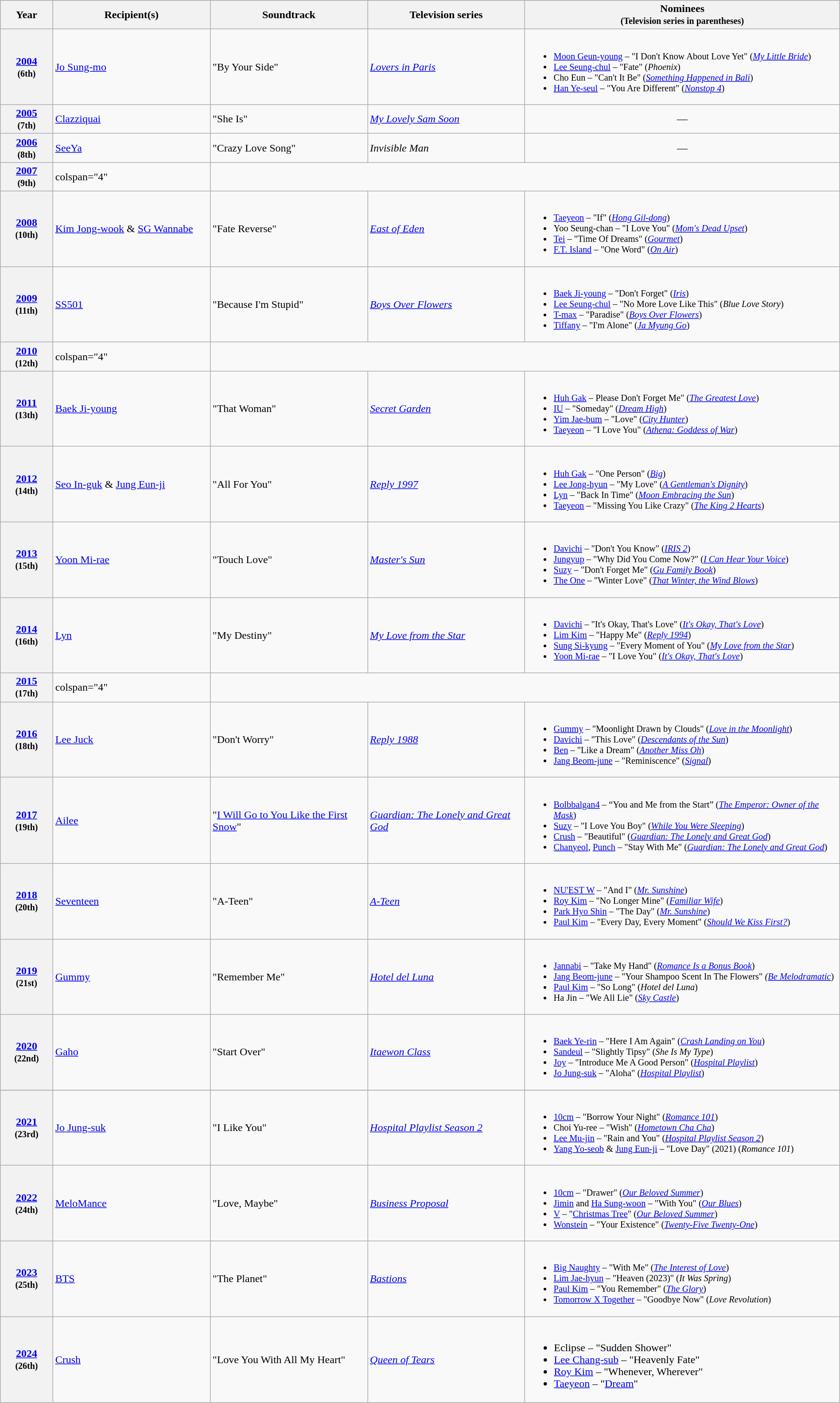<table class="wikitable plainrowheaders" width=100%>
<tr bgcolor="#bebebe">
<th width="5%">Year</th>
<th width="15%">Recipient(s)</th>
<th width="15%">Soundtrack</th>
<th width="15%">Television series</th>
<th width="30%" class=unsortable>Nominees<br><small>(Television series in parentheses)</small></th>
</tr>
<tr>
<th scope="row" style="text-align:center"><a href='#'>2004</a><br><small>(6th)</small></th>
<td><a href='#'>Jo Sung-mo</a></td>
<td>"By Your Side"</td>
<td><em><a href='#'>Lovers in Paris</a></em></td>
<td style="font-size: 85%;"><br><ul><li><a href='#'>Moon Geun-young</a> – "I Don't Know About Love Yet" (<em><a href='#'>My Little Bride</a></em>)</li><li><a href='#'>Lee Seung-chul</a> – "Fate" (<em>Phoenix</em>)</li><li>Cho Eun – "Can't It Be" (<em><a href='#'>Something Happened in Bali</a></em>)</li><li><a href='#'>Han Ye-seul</a> – "You Are Different" (<em><a href='#'>Nonstop 4</a></em>)</li></ul></td>
</tr>
<tr>
<th scope="row" style="text-align:center"><a href='#'>2005</a><br><small>(7th)</small></th>
<td><a href='#'>Clazziquai</a></td>
<td>"She Is"</td>
<td><em><a href='#'>My Lovely Sam Soon</a></em></td>
<td align="center">—</td>
</tr>
<tr>
<th scope="row" style="text-align:center"><a href='#'>2006</a><br><small>(8th)</small></th>
<td><a href='#'>SeeYa</a></td>
<td>"Crazy Love Song"</td>
<td><em>Invisible Man</em></td>
<td align="center">—</td>
</tr>
<tr>
<th scope="row" style="text-align:center"><a href='#'>2007</a><br><small>(9th)</small></th>
<td>colspan="4" </td>
</tr>
<tr>
<th scope="row" style="text-align:center"><a href='#'>2008</a><br><small>(10th)</small></th>
<td><a href='#'>Kim Jong-wook</a> & <a href='#'>SG Wannabe</a></td>
<td>"Fate Reverse"</td>
<td><em><a href='#'>East of Eden</a></em></td>
<td style="font-size: 85%;"><br><ul><li><a href='#'>Taeyeon</a>  – "If" (<em><a href='#'>Hong Gil-dong</a></em>)</li><li>Yoo Seung-chan – "I Love You" (<em><a href='#'>Mom's Dead Upset</a></em>)</li><li><a href='#'>Tei</a> – "Time Of Dreams" (<em><a href='#'>Gourmet</a></em>)</li><li><a href='#'>F.T. Island</a> – "One Word" (<em><a href='#'>On Air</a></em>)</li></ul></td>
</tr>
<tr>
<th scope="row" style="text-align:center"><a href='#'>2009</a><br><small>(11th)</small></th>
<td><a href='#'>SS501</a></td>
<td>"Because I'm Stupid"</td>
<td><em><a href='#'>Boys Over Flowers</a></em></td>
<td style="font-size: 85%;"><br><ul><li><a href='#'>Baek Ji-young</a> – "Don't Forget" (<em><a href='#'>Iris</a></em>)</li><li><a href='#'>Lee Seung-chul</a> – "No More Love Like This" (<em>Blue Love Story</em>)</li><li><a href='#'>T-max</a> – "Paradise" (<em><a href='#'>Boys Over Flowers</a></em>)</li><li><a href='#'>Tiffany</a> – "I'm Alone" (<em><a href='#'>Ja Myung Go</a></em>)</li></ul></td>
</tr>
<tr>
<th scope="row" style="text-align:center"><a href='#'>2010</a><br><small>(12th)</small></th>
<td>colspan="4" </td>
</tr>
<tr>
<th scope="row" style="text-align:center"><a href='#'>2011</a><br><small>(13th)</small></th>
<td><a href='#'>Baek Ji-young</a></td>
<td>"That Woman"</td>
<td><em><a href='#'>Secret Garden</a></em></td>
<td style="font-size: 85%;"><br><ul><li><a href='#'>Huh Gak</a> – Please Don't Forget Me" (<em><a href='#'>The Greatest Love</a></em>)</li><li><a href='#'>IU</a> – "Someday" (<em><a href='#'>Dream High</a></em>)</li><li><a href='#'>Yim Jae-bum</a> – "Love" (<em><a href='#'>City Hunter</a></em>)</li><li><a href='#'>Taeyeon</a> – "I Love You" (<em><a href='#'>Athena: Goddess of War</a></em>)</li></ul></td>
</tr>
<tr>
<th scope="row" style="text-align:center"><a href='#'>2012</a><br><small>(14th)</small></th>
<td><a href='#'>Seo In-guk</a> & <a href='#'>Jung Eun-ji</a></td>
<td>"All For You"</td>
<td><em><a href='#'>Reply 1997</a></em></td>
<td style="font-size: 85%;"><br><ul><li><a href='#'>Huh Gak</a> – "One Person" (<em><a href='#'>Big</a></em>)</li><li><a href='#'>Lee Jong-hyun</a> – "My Love" (<em><a href='#'>A Gentleman's Dignity</a></em>)</li><li><a href='#'>Lyn</a> – "Back In Time" (<em><a href='#'>Moon Embracing the Sun</a></em>)</li><li><a href='#'>Taeyeon</a> – "Missing You Like Crazy" (<em><a href='#'>The King 2 Hearts</a></em>)</li></ul></td>
</tr>
<tr>
<th scope="row" style="text-align:center"><a href='#'>2013</a><br><small>(15th)</small></th>
<td><a href='#'>Yoon Mi-rae</a></td>
<td>"Touch Love"</td>
<td><em><a href='#'>Master's Sun</a></em></td>
<td style="font-size: 85%;"><br><ul><li><a href='#'>Davichi</a> – "Don't You Know" (<em><a href='#'>IRIS 2</a></em>)</li><li><a href='#'>Jungyup</a> – "Why Did You Come Now?" (<em><a href='#'>I Can Hear Your Voice</a></em>)</li><li><a href='#'>Suzy</a> – "Don't Forget Me" (<em><a href='#'>Gu Family Book</a></em>)</li><li><a href='#'>The One</a> – "Winter Love" (<em><a href='#'>That Winter, the Wind Blows</a></em>)</li></ul></td>
</tr>
<tr>
<th scope="row" style="text-align:center"><a href='#'>2014</a><br><small>(16th)</small></th>
<td><a href='#'>Lyn</a></td>
<td>"My Destiny"</td>
<td><em><a href='#'>My Love from the Star</a></em></td>
<td style="font-size: 85%;"><br><ul><li><a href='#'>Davichi</a> – "It's Okay, That's Love" (<em><a href='#'>It's Okay, That's Love</a></em>)</li><li><a href='#'>Lim Kim</a> – "Happy Me" (<em><a href='#'>Reply 1994</a></em>)</li><li><a href='#'>Sung Si-kyung</a> – "Every Moment of You" (<em><a href='#'>My Love from the Star</a></em>)</li><li><a href='#'>Yoon Mi-rae</a> – "I Love You" (<em><a href='#'>It's Okay, That's Love</a></em>)</li></ul></td>
</tr>
<tr>
<th scope="row" style="text-align:center"><a href='#'>2015</a><br><small>(17th)</small></th>
<td>colspan="4" </td>
</tr>
<tr>
<th scope="row" style="text-align:center"><a href='#'>2016</a><br><small>(18th)</small></th>
<td><a href='#'>Lee Juck</a></td>
<td>"Don't Worry"</td>
<td><em><a href='#'>Reply 1988</a></em></td>
<td style="font-size: 85%;"><br><ul><li><a href='#'>Gummy</a> – "Moonlight Drawn by Clouds" (<em><a href='#'>Love in the Moonlight</a></em>)</li><li><a href='#'>Davichi</a> – "This Love" (<em><a href='#'>Descendants of the Sun</a></em>)</li><li><a href='#'>Ben</a> – "Like a Dream" (<em><a href='#'>Another Miss Oh</a></em>)</li><li><a href='#'>Jang Beom-june</a> – "Reminiscence" (<em><a href='#'>Signal</a></em>)</li></ul></td>
</tr>
<tr>
<th scope="row" style="text-align:center"><a href='#'>2017</a><br><small>(19th)</small></th>
<td><a href='#'>Ailee</a></td>
<td>"<a href='#'>I Will Go to You Like the First Snow</a>"</td>
<td><em><a href='#'>Guardian: The Lonely and Great God</a></em></td>
<td style="font-size: 85%;"><br><ul><li><a href='#'>Bolbbalgan4</a> – “You and Me from the Start” (<em><a href='#'>The Emperor: Owner of the Mask</a></em>)</li><li><a href='#'>Suzy</a> – "I Love You Boy" (<em><a href='#'>While You Were Sleeping</a></em>)</li><li><a href='#'>Crush</a> – "Beautiful" (<em><a href='#'>Guardian: The Lonely and Great God</a></em>)</li><li><a href='#'>Chanyeol</a>, <a href='#'>Punch</a> – "Stay With Me" (<em><a href='#'>Guardian: The Lonely and Great God</a></em>)</li></ul></td>
</tr>
<tr>
<th scope="row" style="text-align:center"><a href='#'>2018</a><br><small>(20th)</small></th>
<td><a href='#'>Seventeen</a></td>
<td>"A-Teen"</td>
<td><em><a href='#'>A-Teen</a></em></td>
<td style="font-size: 85%;"><br><ul><li><a href='#'>NU'EST W</a> – "And I" (<em><a href='#'>Mr. Sunshine</a></em>)</li><li><a href='#'>Roy Kim</a> – "No Longer Mine" (<em><a href='#'>Familiar Wife</a></em>)</li><li><a href='#'>Park Hyo Shin</a> – "The Day" (<em><a href='#'>Mr. Sunshine</a></em>)</li><li><a href='#'>Paul Kim</a> – "Every Day, Every Moment" (<em><a href='#'>Should We Kiss First?</a></em>)</li></ul></td>
</tr>
<tr>
<th scope="row" style="text-align:center"><a href='#'>2019</a><br><small>(21st)</small></th>
<td><a href='#'>Gummy</a></td>
<td>"Remember Me"</td>
<td><em><a href='#'>Hotel del Luna</a></em></td>
<td style="font-size: 85%;"><br><ul><li><a href='#'>Jannabi</a> – "Take My Hand" (<em><a href='#'>Romance Is a Bonus Book</a></em>)</li><li><a href='#'>Jang Beom-june</a> – "Your Shampoo Scent In The Flowers" <em>(<a href='#'>Be Melodramatic</a></em>)</li><li><a href='#'>Paul Kim</a> – "So Long" (<em>Hotel del Luna</em>)</li><li>Ha Jin – "We All Lie" (<em><a href='#'>Sky Castle</a></em>)</li></ul></td>
</tr>
<tr>
<th scope="row" style="text-align:center"><a href='#'>2020</a><br><small>(22nd)</small></th>
<td><a href='#'>Gaho</a></td>
<td>"Start Over"</td>
<td><em><a href='#'>Itaewon Class</a></em></td>
<td style="font-size: 85%;"><br><ul><li><a href='#'>Baek Ye-rin</a> – "Here I Am Again" (<em><a href='#'>Crash Landing on You</a></em>)</li><li><a href='#'>Sandeul</a> – "Slightly Tipsy" (<em>She Is My Type</em>)</li><li><a href='#'>Joy</a> – "Introduce Me A Good Person" (<em><a href='#'>Hospital Playlist</a></em>)</li><li><a href='#'>Jo Jung-suk</a> – "Aloha" (<em><a href='#'>Hospital Playlist</a></em>)</li></ul></td>
</tr>
<tr>
</tr>
<tr>
<th scope="row" style="text-align:center"><a href='#'>2021</a><br><small>(23rd)</small></th>
<td><a href='#'>Jo Jung-suk</a></td>
<td>"I Like You"</td>
<td><em><a href='#'>Hospital Playlist Season 2</a></em></td>
<td style="font-size: 85%;"><br><ul><li><a href='#'>10cm</a> – "Borrow Your Night" (<em><a href='#'>Romance 101</a></em>)</li><li>Choi Yu-ree – "Wish" (<em><a href='#'>Hometown Cha Cha</a></em>)</li><li><a href='#'>Lee Mu-jin</a> – "Rain and You" (<em><a href='#'>Hospital Playlist Season 2</a></em>)</li><li><a href='#'>Yang Yo-seob</a> & <a href='#'>Jung Eun-ji</a> – "Love Day" (2021) (<em>Romance 101</em>)</li></ul></td>
</tr>
<tr>
<th scope="row" style="text-align:center"><a href='#'>2022</a><br><small>(24th)</small></th>
<td><a href='#'>MeloMance</a></td>
<td>"Love, Maybe"</td>
<td><em><a href='#'>Business Proposal</a></em></td>
<td style="font-size: 85%;"><br><ul><li><a href='#'>10cm</a> – "Drawer" (<em><a href='#'>Our Beloved Summer</a></em>)</li><li><a href='#'>Jimin</a> and <a href='#'>Ha Sung-woon</a> – "With You" (<em><a href='#'>Our Blues</a></em>)</li><li><a href='#'>V</a> – "<a href='#'>Christmas Tree</a>" (<em><a href='#'>Our Beloved Summer</a></em>)</li><li><a href='#'>Wonstein</a> – "Your Existence" (<em><a href='#'>Twenty-Five Twenty-One</a></em>)</li></ul></td>
</tr>
<tr>
<th scope="row" style="text-align:center"><a href='#'>2023</a><br><small>(25th)</small></th>
<td><a href='#'>BTS</a></td>
<td>"The Planet"</td>
<td><em><a href='#'>Bastions</a></em></td>
<td style="font-size: 85%;"><br><ul><li><a href='#'>Big Naughty</a> – "With Me" (<em><a href='#'>The Interest of Love</a></em>)</li><li><a href='#'>Lim Jae-hyun</a> – "Heaven (2023)" (<em>It Was Spring</em>)</li><li><a href='#'>Paul Kim</a> – "You Remember" (<em><a href='#'>The Glory</a></em>)</li><li><a href='#'>Tomorrow X Together</a> – "Goodbye Now" (<em>Love Revolution</em>)</li></ul></td>
</tr>
<tr>
<th><a href='#'>2024</a><br><small>(26th)</small></th>
<td><a href='#'>Crush</a></td>
<td>"Love You With All My Heart"</td>
<td><em><a href='#'>Queen of Tears</a></em></td>
<td><br><ul><li>Eclipse – "Sudden Shower" </li><li><a href='#'>Lee Chang-sub</a> – "Heavenly Fate" </li><li><a href='#'>Roy Kim</a> – "Whenever, Wherever" </li><li><a href='#'>Taeyeon</a> – "<a href='#'>Dream</a>" </li></ul></td>
</tr>
</table>
